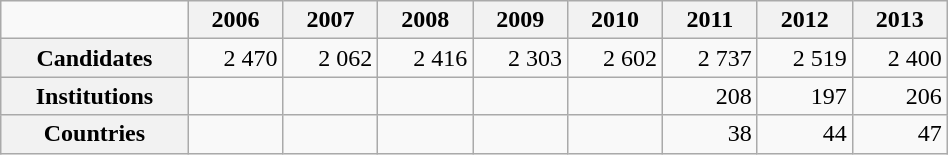<table class="wikitable" width="50%">
<tr>
<td></td>
<th scope="col">2006</th>
<th scope="col">2007</th>
<th scope="col">2008</th>
<th scope="col">2009</th>
<th scope="col">2010</th>
<th scope="col">2011</th>
<th scope="col">2012</th>
<th scope="col">2013</th>
</tr>
<tr>
<th scope="row">Candidates</th>
<td align="right">2 470</td>
<td align="right">2 062</td>
<td align="right">2 416</td>
<td align="right">2 303</td>
<td align="right">2 602</td>
<td align="right">2 737</td>
<td align="right">2 519</td>
<td align="right">2 400</td>
</tr>
<tr>
<th scope="row">Institutions</th>
<td></td>
<td></td>
<td></td>
<td></td>
<td></td>
<td align="right">208</td>
<td align="right">197</td>
<td align="right">206</td>
</tr>
<tr>
<th scope="row">Countries</th>
<td></td>
<td></td>
<td></td>
<td></td>
<td></td>
<td align="right">38</td>
<td align="right">44</td>
<td align="right">47</td>
</tr>
</table>
